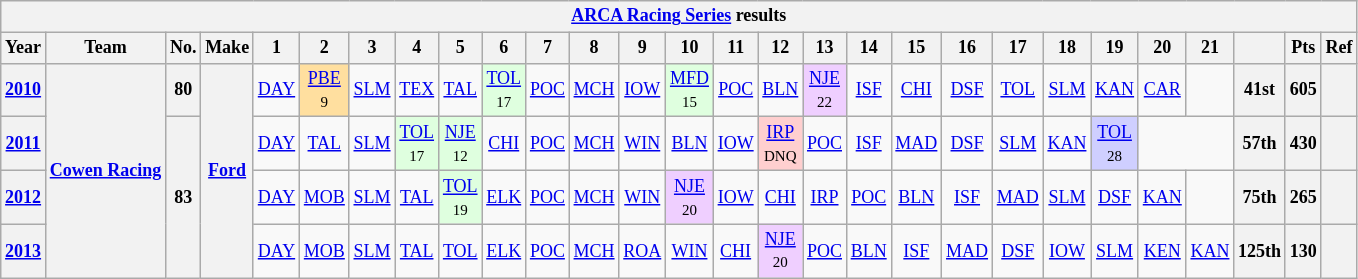<table class="wikitable" style="text-align:center; font-size:75%">
<tr>
<th colspan=45><a href='#'>ARCA Racing Series</a> results</th>
</tr>
<tr>
<th>Year</th>
<th>Team</th>
<th>No.</th>
<th>Make</th>
<th>1</th>
<th>2</th>
<th>3</th>
<th>4</th>
<th>5</th>
<th>6</th>
<th>7</th>
<th>8</th>
<th>9</th>
<th>10</th>
<th>11</th>
<th>12</th>
<th>13</th>
<th>14</th>
<th>15</th>
<th>16</th>
<th>17</th>
<th>18</th>
<th>19</th>
<th>20</th>
<th>21</th>
<th></th>
<th>Pts</th>
<th>Ref</th>
</tr>
<tr>
<th><a href='#'>2010</a></th>
<th rowspan=4><a href='#'>Cowen Racing</a></th>
<th>80</th>
<th rowspan=4><a href='#'>Ford</a></th>
<td><a href='#'>DAY</a></td>
<td style="background:#FFDF9F;"><a href='#'>PBE</a><br><small>9</small></td>
<td><a href='#'>SLM</a></td>
<td><a href='#'>TEX</a></td>
<td><a href='#'>TAL</a></td>
<td style="background:#DFFFDF;"><a href='#'>TOL</a><br><small>17</small></td>
<td><a href='#'>POC</a></td>
<td><a href='#'>MCH</a></td>
<td><a href='#'>IOW</a></td>
<td style="background:#DFFFDF;"><a href='#'>MFD</a><br><small>15</small></td>
<td><a href='#'>POC</a></td>
<td><a href='#'>BLN</a></td>
<td style="background:#EFCFFF;"><a href='#'>NJE</a><br><small>22</small></td>
<td><a href='#'>ISF</a></td>
<td><a href='#'>CHI</a></td>
<td><a href='#'>DSF</a></td>
<td><a href='#'>TOL</a></td>
<td><a href='#'>SLM</a></td>
<td><a href='#'>KAN</a></td>
<td><a href='#'>CAR</a></td>
<td></td>
<th>41st</th>
<th>605</th>
<th></th>
</tr>
<tr>
<th><a href='#'>2011</a></th>
<th rowspan=3>83</th>
<td><a href='#'>DAY</a></td>
<td><a href='#'>TAL</a></td>
<td><a href='#'>SLM</a></td>
<td style="background:#DFFFDF;"><a href='#'>TOL</a><br><small>17</small></td>
<td style="background:#DFFFDF;"><a href='#'>NJE</a><br><small>12</small></td>
<td><a href='#'>CHI</a></td>
<td><a href='#'>POC</a></td>
<td><a href='#'>MCH</a></td>
<td><a href='#'>WIN</a></td>
<td><a href='#'>BLN</a></td>
<td><a href='#'>IOW</a></td>
<td style="background:#FFCFCF;"><a href='#'>IRP</a><br><small>DNQ</small></td>
<td><a href='#'>POC</a></td>
<td><a href='#'>ISF</a></td>
<td><a href='#'>MAD</a></td>
<td><a href='#'>DSF</a></td>
<td><a href='#'>SLM</a></td>
<td><a href='#'>KAN</a></td>
<td style="background:#CFCFFF;"><a href='#'>TOL</a><br><small>28</small></td>
<td colspan=2></td>
<th>57th</th>
<th>430</th>
<th></th>
</tr>
<tr>
<th><a href='#'>2012</a></th>
<td><a href='#'>DAY</a></td>
<td><a href='#'>MOB</a></td>
<td><a href='#'>SLM</a></td>
<td><a href='#'>TAL</a></td>
<td style="background:#DFFFDF;"><a href='#'>TOL</a><br><small>19</small></td>
<td><a href='#'>ELK</a></td>
<td><a href='#'>POC</a></td>
<td><a href='#'>MCH</a></td>
<td><a href='#'>WIN</a></td>
<td style="background:#EFCFFF;"><a href='#'>NJE</a><br><small>20</small></td>
<td><a href='#'>IOW</a></td>
<td><a href='#'>CHI</a></td>
<td><a href='#'>IRP</a></td>
<td><a href='#'>POC</a></td>
<td><a href='#'>BLN</a></td>
<td><a href='#'>ISF</a></td>
<td><a href='#'>MAD</a></td>
<td><a href='#'>SLM</a></td>
<td><a href='#'>DSF</a></td>
<td><a href='#'>KAN</a></td>
<td></td>
<th>75th</th>
<th>265</th>
<th></th>
</tr>
<tr>
<th><a href='#'>2013</a></th>
<td><a href='#'>DAY</a></td>
<td><a href='#'>MOB</a></td>
<td><a href='#'>SLM</a></td>
<td><a href='#'>TAL</a></td>
<td><a href='#'>TOL</a></td>
<td><a href='#'>ELK</a></td>
<td><a href='#'>POC</a></td>
<td><a href='#'>MCH</a></td>
<td><a href='#'>ROA</a></td>
<td><a href='#'>WIN</a></td>
<td><a href='#'>CHI</a></td>
<td style="background:#EFCFFF;"><a href='#'>NJE</a><br><small>20</small></td>
<td><a href='#'>POC</a></td>
<td><a href='#'>BLN</a></td>
<td><a href='#'>ISF</a></td>
<td><a href='#'>MAD</a></td>
<td><a href='#'>DSF</a></td>
<td><a href='#'>IOW</a></td>
<td><a href='#'>SLM</a></td>
<td><a href='#'>KEN</a></td>
<td><a href='#'>KAN</a></td>
<th>125th</th>
<th>130</th>
<th></th>
</tr>
</table>
